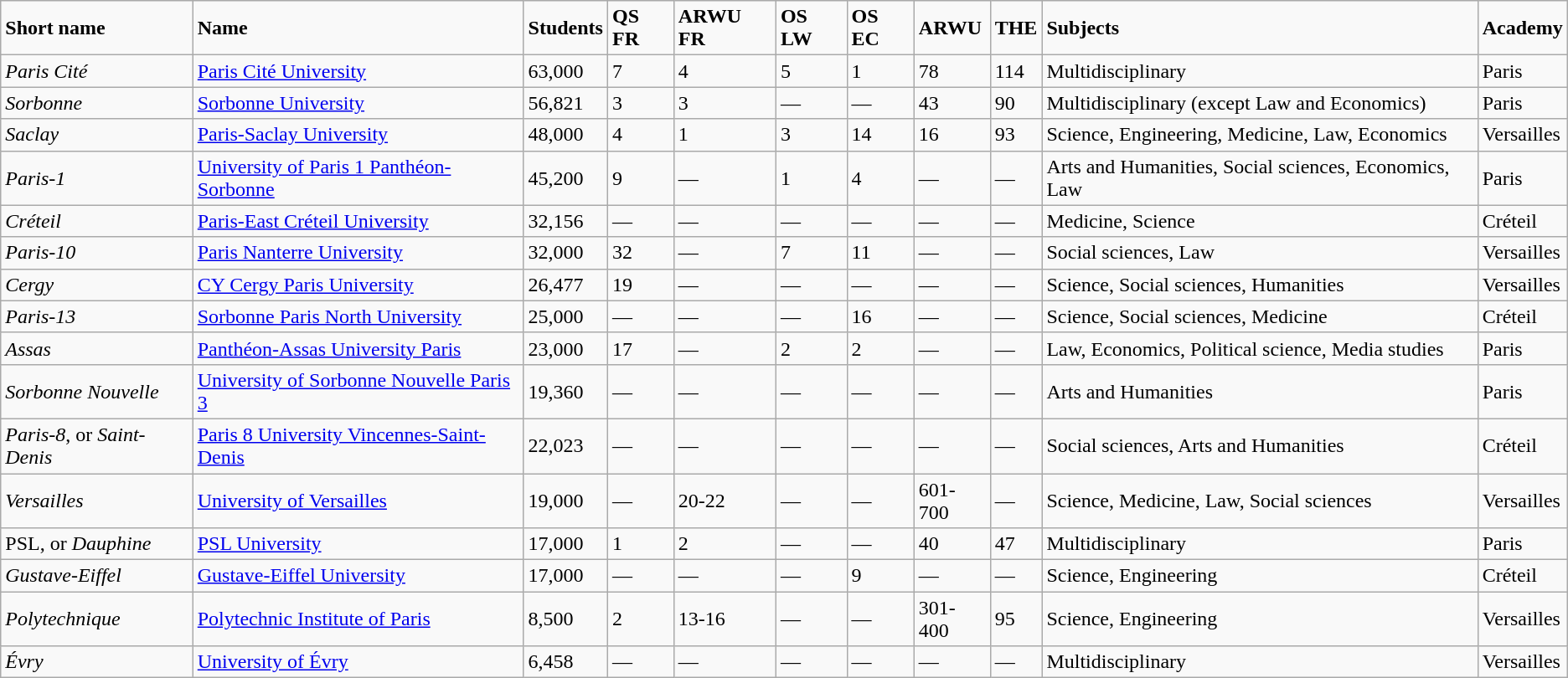<table class="wikitable sortable">
<tr>
<td><strong>Short name</strong></td>
<td><strong>Name</strong></td>
<td><strong>Students</strong></td>
<td><strong>QS FR</strong></td>
<td><strong>ARWU FR</strong></td>
<td><strong>OS LW</strong></td>
<td><strong>OS EC</strong></td>
<td><strong>ARWU</strong></td>
<td><strong>THE</strong></td>
<td><strong>Subjects</strong></td>
<td><strong>Academy</strong></td>
</tr>
<tr>
<td><em>Paris Cité</em></td>
<td><a href='#'>Paris Cité University</a></td>
<td>63,000</td>
<td>7</td>
<td>4</td>
<td>5</td>
<td>1</td>
<td>78</td>
<td>114</td>
<td>Multidisciplinary</td>
<td>Paris</td>
</tr>
<tr>
<td><em>Sorbonne</em> </td>
<td><a href='#'>Sorbonne University</a></td>
<td>56,821</td>
<td>3</td>
<td>3</td>
<td>—</td>
<td>—</td>
<td>43</td>
<td>90</td>
<td>Multidisciplinary (except Law and Economics)</td>
<td>Paris</td>
</tr>
<tr>
<td><em>Saclay</em></td>
<td><a href='#'>Paris-Saclay University</a></td>
<td>48,000</td>
<td>4</td>
<td>1</td>
<td>3</td>
<td>14</td>
<td>16</td>
<td>93</td>
<td>Science, Engineering, Medicine, Law, Economics</td>
<td>Versailles</td>
</tr>
<tr>
<td><em>Paris-1</em></td>
<td><a href='#'>University of Paris 1 Panthéon-Sorbonne</a></td>
<td>45,200</td>
<td>9</td>
<td>—</td>
<td>1</td>
<td>4</td>
<td>—</td>
<td>—</td>
<td>Arts and Humanities, Social sciences, Economics, Law</td>
<td>Paris</td>
</tr>
<tr>
<td><em>Créteil</em></td>
<td><a href='#'>Paris-East Créteil University</a></td>
<td>32,156</td>
<td>—</td>
<td>—</td>
<td>—</td>
<td>—</td>
<td>—</td>
<td>—</td>
<td>Medicine, Science</td>
<td>Créteil</td>
</tr>
<tr>
<td><em>Paris-10</em></td>
<td><a href='#'>Paris Nanterre University</a></td>
<td>32,000</td>
<td>32</td>
<td>—</td>
<td>7</td>
<td>11</td>
<td>—</td>
<td>—</td>
<td>Social sciences, Law</td>
<td>Versailles</td>
</tr>
<tr>
<td><em>Cergy</em></td>
<td><a href='#'>CY Cergy Paris University</a></td>
<td>26,477</td>
<td>19</td>
<td>—</td>
<td>—</td>
<td>—</td>
<td>—</td>
<td>—</td>
<td>Science, Social sciences, Humanities</td>
<td>Versailles</td>
</tr>
<tr>
<td><em>Paris-13</em></td>
<td><a href='#'>Sorbonne Paris North University</a></td>
<td>25,000</td>
<td>—</td>
<td>—</td>
<td>—</td>
<td>16</td>
<td>—</td>
<td>—</td>
<td>Science, Social sciences, Medicine</td>
<td>Créteil</td>
</tr>
<tr>
<td><em>Assas</em> </td>
<td><a href='#'>Panthéon-Assas University Paris</a></td>
<td>23,000</td>
<td>17</td>
<td>—</td>
<td>2</td>
<td>2</td>
<td>—</td>
<td>—</td>
<td>Law, Economics, Political science, Media studies</td>
<td>Paris</td>
</tr>
<tr>
<td><em>Sorbonne Nouvelle</em></td>
<td><a href='#'>University of Sorbonne Nouvelle Paris 3</a></td>
<td>19,360</td>
<td>—</td>
<td>—</td>
<td>—</td>
<td>—</td>
<td>—</td>
<td>—</td>
<td>Arts and Humanities</td>
<td>Paris</td>
</tr>
<tr>
<td><em>Paris-8</em>, or <em>Saint-Denis</em></td>
<td><a href='#'>Paris 8 University Vincennes-Saint-Denis</a></td>
<td>22,023</td>
<td>—</td>
<td>—</td>
<td>—</td>
<td>—</td>
<td>—</td>
<td>—</td>
<td>Social sciences, Arts and Humanities</td>
<td>Créteil</td>
</tr>
<tr>
<td><em>Versailles</em></td>
<td><a href='#'>University of Versailles</a></td>
<td>19,000</td>
<td>—</td>
<td>20-22</td>
<td>—</td>
<td>—</td>
<td>601-700</td>
<td>—</td>
<td>Science, Medicine, Law, Social sciences</td>
<td>Versailles</td>
</tr>
<tr>
<td>PSL, or <em>Dauphine</em></td>
<td><a href='#'>PSL University</a></td>
<td>17,000</td>
<td>1</td>
<td>2</td>
<td>—</td>
<td>—</td>
<td>40</td>
<td>47</td>
<td>Multidisciplinary</td>
<td>Paris</td>
</tr>
<tr>
<td><em>Gustave-Eiffel</em></td>
<td><a href='#'>Gustave-Eiffel University</a></td>
<td>17,000</td>
<td>—</td>
<td>—</td>
<td>—</td>
<td>9</td>
<td>—</td>
<td>—</td>
<td>Science, Engineering</td>
<td>Créteil</td>
</tr>
<tr>
<td><em>Polytechnique</em></td>
<td><a href='#'>Polytechnic Institute of Paris</a></td>
<td>8,500</td>
<td>2</td>
<td>13-16</td>
<td>—</td>
<td>—</td>
<td>301-400</td>
<td>95</td>
<td>Science, Engineering</td>
<td>Versailles</td>
</tr>
<tr>
<td><em>Évry</em></td>
<td><a href='#'>University of Évry</a></td>
<td>6,458</td>
<td>—</td>
<td>—</td>
<td>—</td>
<td>—</td>
<td>—</td>
<td>—</td>
<td>Multidisciplinary</td>
<td>Versailles</td>
</tr>
</table>
